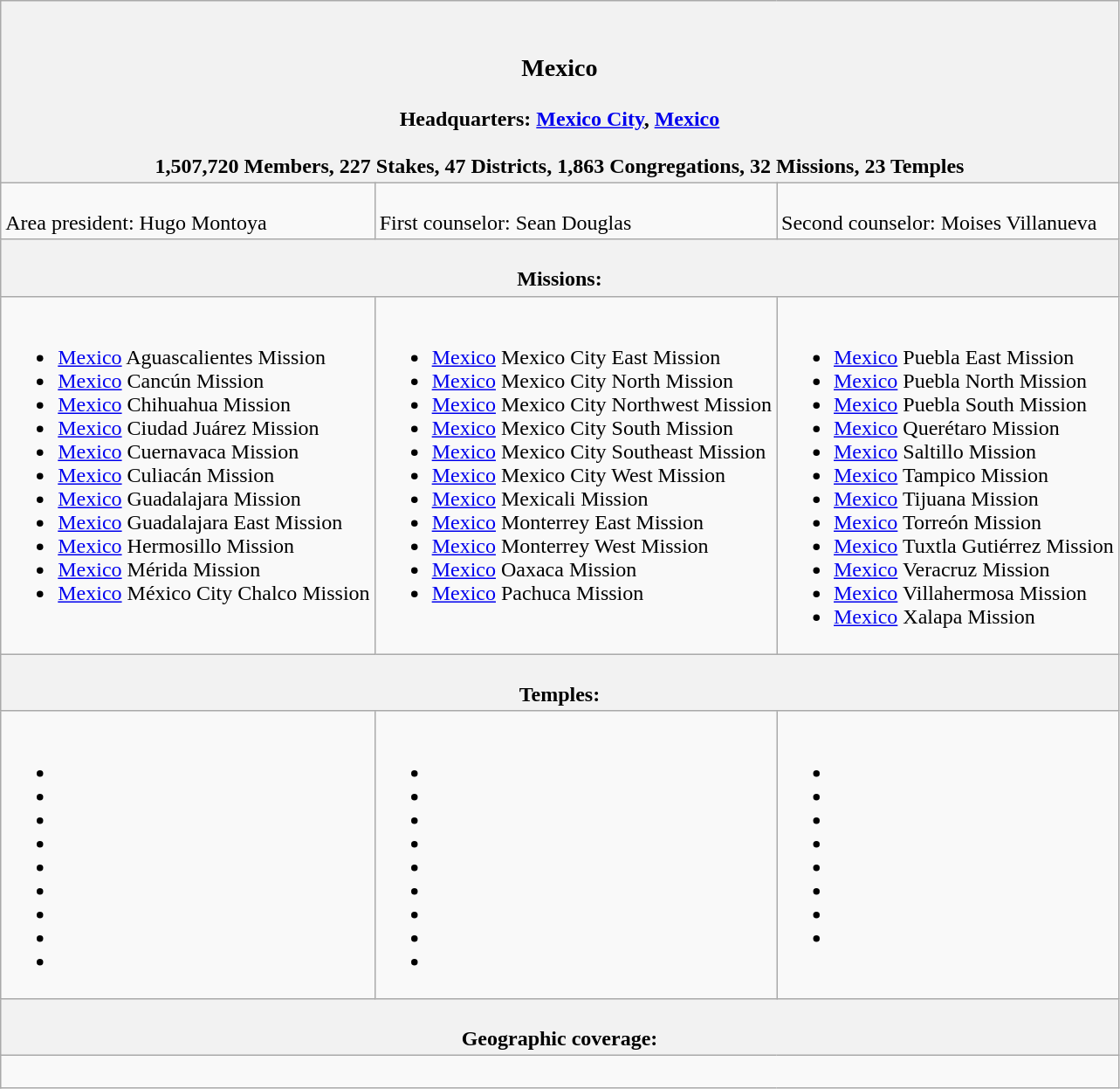<table class=wikitable>
<tr>
<th colspan=3><br><h3>Mexico</h3>Headquarters:  <a href='#'>Mexico City</a>, <a href='#'>Mexico</a><br><br>1,507,720 Members, 227 Stakes, 47 Districts, 1,863 Congregations, 32 Missions, 23 Temples</th>
</tr>
<tr>
<td style="vertical-align:top"><br>Area president: Hugo Montoya</td>
<td style="vertical-align:top"><br>First counselor: Sean Douglas</td>
<td style="vertical-align:top"><br>Second counselor: Moises Villanueva</td>
</tr>
<tr>
<th colspan=3><br>Missions:</th>
</tr>
<tr>
<td style="vertical-align:top"><br><ul><li><a href='#'>Mexico</a> Aguascalientes Mission</li><li><a href='#'>Mexico</a> Cancún Mission</li><li><a href='#'>Mexico</a> Chihuahua Mission</li><li><a href='#'>Mexico</a> Ciudad Juárez Mission</li><li><a href='#'>Mexico</a> Cuernavaca Mission</li><li><a href='#'>Mexico</a> Culiacán Mission</li><li><a href='#'>Mexico</a> Guadalajara Mission</li><li><a href='#'>Mexico</a> Guadalajara East Mission</li><li><a href='#'>Mexico</a> Hermosillo Mission</li><li><a href='#'>Mexico</a> Mérida Mission</li><li><a href='#'>Mexico</a> México City Chalco Mission</li></ul></td>
<td style="vertical-align:top"><br><ul><li><a href='#'>Mexico</a> Mexico City East Mission</li><li><a href='#'>Mexico</a> Mexico City North Mission</li><li><a href='#'>Mexico</a> Mexico City Northwest Mission</li><li><a href='#'>Mexico</a> Mexico City South Mission</li><li><a href='#'>Mexico</a> Mexico City Southeast Mission</li><li><a href='#'>Mexico</a> Mexico City West Mission</li><li><a href='#'>Mexico</a> Mexicali Mission</li><li><a href='#'>Mexico</a> Monterrey East Mission</li><li><a href='#'>Mexico</a> Monterrey West Mission</li><li><a href='#'>Mexico</a> Oaxaca Mission</li><li><a href='#'>Mexico</a> Pachuca Mission</li></ul></td>
<td style="vertical-align:top"><br><ul><li><a href='#'>Mexico</a> Puebla East Mission</li><li><a href='#'>Mexico</a> Puebla North Mission</li><li><a href='#'>Mexico</a> Puebla South Mission</li><li><a href='#'>Mexico</a> Querétaro Mission</li><li><a href='#'>Mexico</a> Saltillo Mission</li><li><a href='#'>Mexico</a> Tampico Mission</li><li><a href='#'>Mexico</a> Tijuana Mission</li><li><a href='#'>Mexico</a> Torreón Mission</li><li><a href='#'>Mexico</a> Tuxtla Gutiérrez Mission</li><li><a href='#'>Mexico</a> Veracruz Mission</li><li><a href='#'>Mexico</a> Villahermosa Mission</li><li><a href='#'>Mexico</a> Xalapa Mission</li></ul></td>
</tr>
<tr>
<th colspan=3><br>Temples:</th>
</tr>
<tr>
<td style="vertical-align:top"><br><ul><li></li><li></li><li></li><li></li><li></li><li></li><li></li><li></li><li></li></ul></td>
<td style="vertical-align:top"><br><ul><li></li><li></li><li></li><li></li><li></li><li></li><li></li><li></li><li></li></ul></td>
<td style="vertical-align:top"><br><ul><li></li><li></li><li></li><li></li><li></li><li></li><li></li><li></li></ul></td>
</tr>
<tr>
<th colspan=3><br>Geographic coverage:</th>
</tr>
<tr>
<td style="vertical-align:top" colspan=3><br></td>
</tr>
</table>
